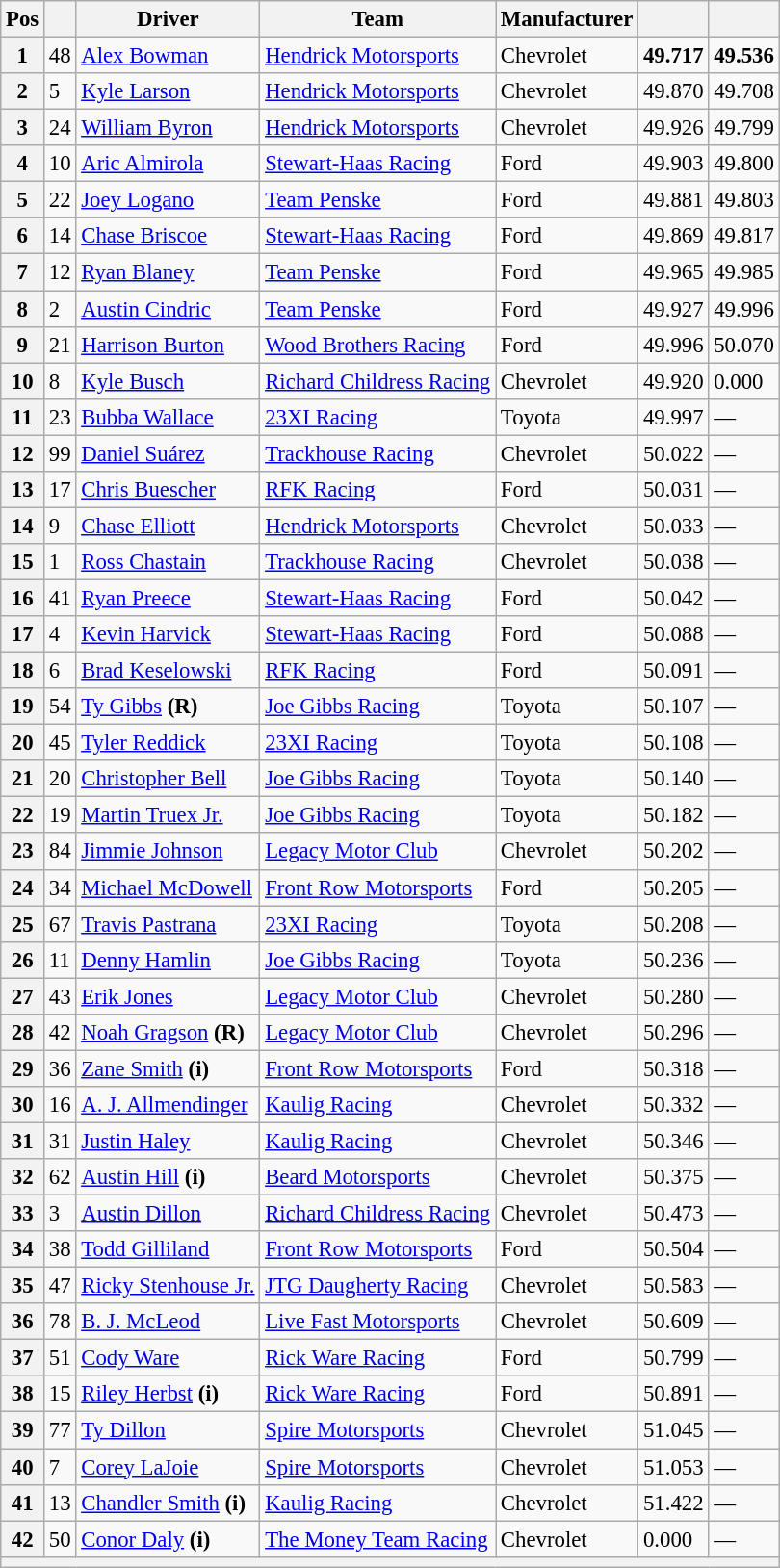<table class="wikitable" style="font-size:95%">
<tr>
<th>Pos</th>
<th></th>
<th>Driver</th>
<th>Team</th>
<th>Manufacturer</th>
<th></th>
<th></th>
</tr>
<tr>
<th>1</th>
<td>48</td>
<td><a href='#'>Alex Bowman</a></td>
<td><a href='#'>Hendrick Motorsports</a></td>
<td>Chevrolet</td>
<td><strong>49.717</strong></td>
<td><strong>49.536</strong></td>
</tr>
<tr>
<th>2</th>
<td>5</td>
<td><a href='#'>Kyle Larson</a></td>
<td><a href='#'>Hendrick Motorsports</a></td>
<td>Chevrolet</td>
<td>49.870</td>
<td>49.708</td>
</tr>
<tr>
<th>3</th>
<td>24</td>
<td><a href='#'>William Byron</a></td>
<td><a href='#'>Hendrick Motorsports</a></td>
<td>Chevrolet</td>
<td>49.926</td>
<td>49.799</td>
</tr>
<tr>
<th>4</th>
<td>10</td>
<td><a href='#'>Aric Almirola</a></td>
<td><a href='#'>Stewart-Haas Racing</a></td>
<td>Ford</td>
<td>49.903</td>
<td>49.800</td>
</tr>
<tr>
<th>5</th>
<td>22</td>
<td><a href='#'>Joey Logano</a></td>
<td><a href='#'>Team Penske</a></td>
<td>Ford</td>
<td>49.881</td>
<td>49.803</td>
</tr>
<tr>
<th>6</th>
<td>14</td>
<td><a href='#'>Chase Briscoe</a></td>
<td><a href='#'>Stewart-Haas Racing</a></td>
<td>Ford</td>
<td>49.869</td>
<td>49.817</td>
</tr>
<tr>
<th>7</th>
<td>12</td>
<td><a href='#'>Ryan Blaney</a></td>
<td><a href='#'>Team Penske</a></td>
<td>Ford</td>
<td>49.965</td>
<td>49.985</td>
</tr>
<tr>
<th>8</th>
<td>2</td>
<td><a href='#'>Austin Cindric</a></td>
<td><a href='#'>Team Penske</a></td>
<td>Ford</td>
<td>49.927</td>
<td>49.996</td>
</tr>
<tr>
<th>9</th>
<td>21</td>
<td><a href='#'>Harrison Burton</a></td>
<td><a href='#'>Wood Brothers Racing</a></td>
<td>Ford</td>
<td>49.996</td>
<td>50.070</td>
</tr>
<tr>
<th>10</th>
<td>8</td>
<td><a href='#'>Kyle Busch</a></td>
<td><a href='#'>Richard Childress Racing</a></td>
<td>Chevrolet</td>
<td>49.920</td>
<td>0.000</td>
</tr>
<tr>
<th>11</th>
<td>23</td>
<td><a href='#'>Bubba Wallace</a></td>
<td><a href='#'>23XI Racing</a></td>
<td>Toyota</td>
<td>49.997</td>
<td>—</td>
</tr>
<tr>
<th>12</th>
<td>99</td>
<td><a href='#'>Daniel Suárez</a></td>
<td><a href='#'>Trackhouse Racing</a></td>
<td>Chevrolet</td>
<td>50.022</td>
<td>—</td>
</tr>
<tr>
<th>13</th>
<td>17</td>
<td><a href='#'>Chris Buescher</a></td>
<td><a href='#'>RFK Racing</a></td>
<td>Ford</td>
<td>50.031</td>
<td>—</td>
</tr>
<tr>
<th>14</th>
<td>9</td>
<td><a href='#'>Chase Elliott</a></td>
<td><a href='#'>Hendrick Motorsports</a></td>
<td>Chevrolet</td>
<td>50.033</td>
<td>—</td>
</tr>
<tr>
<th>15</th>
<td>1</td>
<td><a href='#'>Ross Chastain</a></td>
<td><a href='#'>Trackhouse Racing</a></td>
<td>Chevrolet</td>
<td>50.038</td>
<td>—</td>
</tr>
<tr>
<th>16</th>
<td>41</td>
<td><a href='#'>Ryan Preece</a></td>
<td><a href='#'>Stewart-Haas Racing</a></td>
<td>Ford</td>
<td>50.042</td>
<td>—</td>
</tr>
<tr>
<th>17</th>
<td>4</td>
<td><a href='#'>Kevin Harvick</a></td>
<td><a href='#'>Stewart-Haas Racing</a></td>
<td>Ford</td>
<td>50.088</td>
<td>—</td>
</tr>
<tr>
<th>18</th>
<td>6</td>
<td><a href='#'>Brad Keselowski</a></td>
<td><a href='#'>RFK Racing</a></td>
<td>Ford</td>
<td>50.091</td>
<td>—</td>
</tr>
<tr>
<th>19</th>
<td>54</td>
<td><a href='#'>Ty Gibbs</a> <strong>(R)</strong></td>
<td><a href='#'>Joe Gibbs Racing</a></td>
<td>Toyota</td>
<td>50.107</td>
<td>—</td>
</tr>
<tr>
<th>20</th>
<td>45</td>
<td><a href='#'>Tyler Reddick</a></td>
<td><a href='#'>23XI Racing</a></td>
<td>Toyota</td>
<td>50.108</td>
<td>—</td>
</tr>
<tr>
<th>21</th>
<td>20</td>
<td><a href='#'>Christopher Bell</a></td>
<td><a href='#'>Joe Gibbs Racing</a></td>
<td>Toyota</td>
<td>50.140</td>
<td>—</td>
</tr>
<tr>
<th>22</th>
<td>19</td>
<td><a href='#'>Martin Truex Jr.</a></td>
<td><a href='#'>Joe Gibbs Racing</a></td>
<td>Toyota</td>
<td>50.182</td>
<td>—</td>
</tr>
<tr>
<th>23</th>
<td>84</td>
<td><a href='#'>Jimmie Johnson</a></td>
<td><a href='#'>Legacy Motor Club</a></td>
<td>Chevrolet</td>
<td>50.202</td>
<td>—</td>
</tr>
<tr>
<th>24</th>
<td>34</td>
<td><a href='#'>Michael McDowell</a></td>
<td><a href='#'>Front Row Motorsports</a></td>
<td>Ford</td>
<td>50.205</td>
<td>—</td>
</tr>
<tr>
<th>25</th>
<td>67</td>
<td><a href='#'>Travis Pastrana</a></td>
<td><a href='#'>23XI Racing</a></td>
<td>Toyota</td>
<td>50.208</td>
<td>—</td>
</tr>
<tr>
<th>26</th>
<td>11</td>
<td><a href='#'>Denny Hamlin</a></td>
<td><a href='#'>Joe Gibbs Racing</a></td>
<td>Toyota</td>
<td>50.236</td>
<td>—</td>
</tr>
<tr>
<th>27</th>
<td>43</td>
<td><a href='#'>Erik Jones</a></td>
<td><a href='#'>Legacy Motor Club</a></td>
<td>Chevrolet</td>
<td>50.280</td>
<td>—</td>
</tr>
<tr>
<th>28</th>
<td>42</td>
<td><a href='#'>Noah Gragson</a> <strong>(R)</strong></td>
<td><a href='#'>Legacy Motor Club</a></td>
<td>Chevrolet</td>
<td>50.296</td>
<td>—</td>
</tr>
<tr>
<th>29</th>
<td>36</td>
<td><a href='#'>Zane Smith</a> <strong>(i)</strong></td>
<td><a href='#'>Front Row Motorsports</a></td>
<td>Ford</td>
<td>50.318</td>
<td>—</td>
</tr>
<tr>
<th>30</th>
<td>16</td>
<td><a href='#'>A. J. Allmendinger</a></td>
<td><a href='#'>Kaulig Racing</a></td>
<td>Chevrolet</td>
<td>50.332</td>
<td>—</td>
</tr>
<tr>
<th>31</th>
<td>31</td>
<td><a href='#'>Justin Haley</a></td>
<td><a href='#'>Kaulig Racing</a></td>
<td>Chevrolet</td>
<td>50.346</td>
<td>—</td>
</tr>
<tr>
<th>32</th>
<td>62</td>
<td><a href='#'>Austin Hill</a> <strong>(i)</strong></td>
<td><a href='#'>Beard Motorsports</a></td>
<td>Chevrolet</td>
<td>50.375</td>
<td>—</td>
</tr>
<tr>
<th>33</th>
<td>3</td>
<td><a href='#'>Austin Dillon</a></td>
<td><a href='#'>Richard Childress Racing</a></td>
<td>Chevrolet</td>
<td>50.473</td>
<td>—</td>
</tr>
<tr>
<th>34</th>
<td>38</td>
<td><a href='#'>Todd Gilliland</a></td>
<td><a href='#'>Front Row Motorsports</a></td>
<td>Ford</td>
<td>50.504</td>
<td>—</td>
</tr>
<tr>
<th>35</th>
<td>47</td>
<td><a href='#'>Ricky Stenhouse Jr.</a></td>
<td><a href='#'>JTG Daugherty Racing</a></td>
<td>Chevrolet</td>
<td>50.583</td>
<td>—</td>
</tr>
<tr>
<th>36</th>
<td>78</td>
<td><a href='#'>B. J. McLeod</a></td>
<td><a href='#'>Live Fast Motorsports</a></td>
<td>Chevrolet</td>
<td>50.609</td>
<td>—</td>
</tr>
<tr>
<th>37</th>
<td>51</td>
<td><a href='#'>Cody Ware</a></td>
<td><a href='#'>Rick Ware Racing</a></td>
<td>Ford</td>
<td>50.799</td>
<td>—</td>
</tr>
<tr>
<th>38</th>
<td>15</td>
<td><a href='#'>Riley Herbst</a> <strong>(i)</strong></td>
<td><a href='#'>Rick Ware Racing</a></td>
<td>Ford</td>
<td>50.891</td>
<td>—</td>
</tr>
<tr>
<th>39</th>
<td>77</td>
<td><a href='#'>Ty Dillon</a></td>
<td><a href='#'>Spire Motorsports</a></td>
<td>Chevrolet</td>
<td>51.045</td>
<td>—</td>
</tr>
<tr>
<th>40</th>
<td>7</td>
<td><a href='#'>Corey LaJoie</a></td>
<td><a href='#'>Spire Motorsports</a></td>
<td>Chevrolet</td>
<td>51.053</td>
<td>—</td>
</tr>
<tr>
<th>41</th>
<td>13</td>
<td><a href='#'>Chandler Smith</a> <strong>(i)</strong></td>
<td><a href='#'>Kaulig Racing</a></td>
<td>Chevrolet</td>
<td>51.422</td>
<td>—</td>
</tr>
<tr>
<th>42</th>
<td>50</td>
<td><a href='#'>Conor Daly</a> <strong>(i)</strong></td>
<td><a href='#'>The Money Team Racing</a></td>
<td>Chevrolet</td>
<td>0.000</td>
<td>—</td>
</tr>
<tr>
<th colspan="7"></th>
</tr>
</table>
